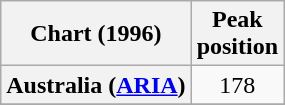<table class="wikitable sortable plainrowheaders">
<tr>
<th>Chart (1996)</th>
<th>Peak<br>position</th>
</tr>
<tr>
<th scope="row">Australia (<a href='#'>ARIA</a>)</th>
<td align="center">178</td>
</tr>
<tr>
</tr>
<tr>
</tr>
<tr>
</tr>
<tr>
</tr>
<tr>
</tr>
<tr>
</tr>
<tr>
</tr>
<tr>
</tr>
</table>
